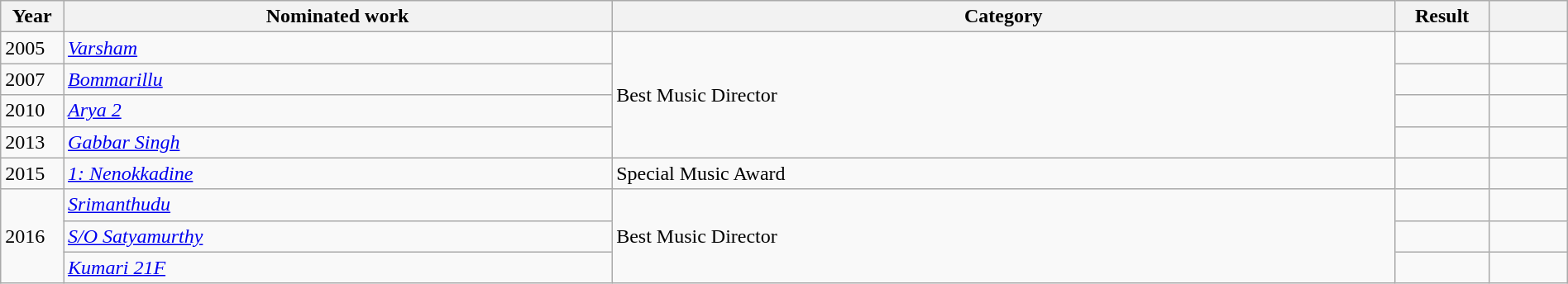<table class="wikitable" style="width:100%;">
<tr>
<th scope="col" style="width:4%;">Year</th>
<th scope="col" style="width:35%;">Nominated work</th>
<th scope="col" style="width:50%;">Category</th>
<th scope="col" style="width:6%;">Result</th>
<th scope="col" style="width:5%;"></th>
</tr>
<tr>
<td>2005</td>
<td><a href='#'><em>Varsham</em></a></td>
<td rowspan="4">Best Music Director</td>
<td></td>
<td></td>
</tr>
<tr>
<td>2007</td>
<td><em><a href='#'>Bommarillu</a></em></td>
<td></td>
<td></td>
</tr>
<tr>
<td>2010</td>
<td><em><a href='#'>Arya 2</a></em></td>
<td></td>
<td></td>
</tr>
<tr>
<td>2013</td>
<td><a href='#'><em>Gabbar Singh</em></a></td>
<td></td>
<td></td>
</tr>
<tr>
<td>2015</td>
<td><em><a href='#'>1: Nenokkadine</a></em></td>
<td>Special Music Award</td>
<td></td>
<td></td>
</tr>
<tr>
<td rowspan="3">2016</td>
<td><em><a href='#'>Srimanthudu</a></em></td>
<td rowspan="3">Best Music Director</td>
<td></td>
<td></td>
</tr>
<tr>
<td><em><a href='#'>S/O Satyamurthy</a></em></td>
<td></td>
<td></td>
</tr>
<tr>
<td><em><a href='#'>Kumari 21F</a></em></td>
<td></td>
<td></td>
</tr>
</table>
